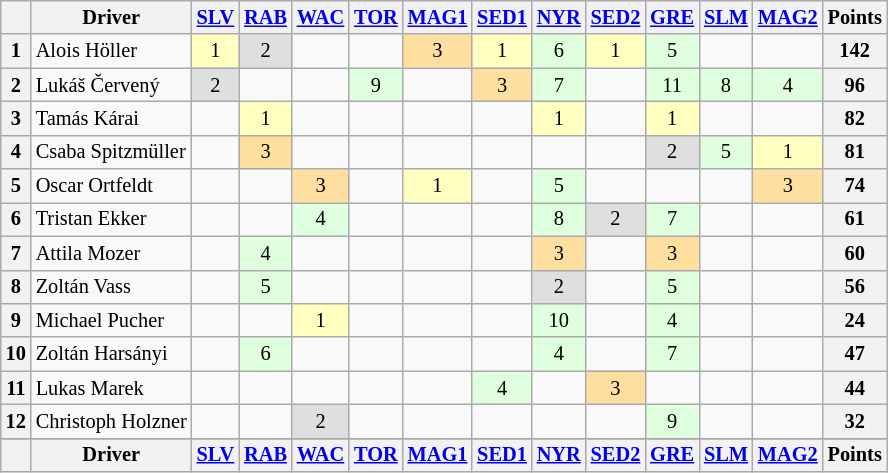<table class="wikitable" style="font-size: 85%; text-align: center;">
<tr valign="top">
<th valign="middle"></th>
<th valign="middle">Driver</th>
<th><a href='#'>SLV</a> <br></th>
<th><a href='#'>RAB</a> <br></th>
<th><a href='#'>WAC</a> <br></th>
<th><a href='#'>TOR</a> <br></th>
<th><a href='#'>MAG1</a> <br></th>
<th><a href='#'>SED1</a> <br></th>
<th><a href='#'>NYR</a> <br></th>
<th><a href='#'>SED2</a> <br></th>
<th><a href='#'>GRE</a> <br></th>
<th><a href='#'>SLM</a> <br></th>
<th><a href='#'>MAG2</a> <br></th>
<th valign="middle">Points</th>
</tr>
<tr>
<th>1</th>
<td align="left"> Alois Höller</td>
<td style="background:#ffffbf;">1</td>
<td style="background:#DFDFDF;">2</td>
<td></td>
<td></td>
<td style="background:#ffdf9f;">3</td>
<td style="background:#ffffbf;">1</td>
<td style="background:#dfffdf;">6</td>
<td style="background:#ffffbf;">1</td>
<td style="background:#dfffdf;">5</td>
<td></td>
<td></td>
<th>142</th>
</tr>
<tr>
<th>2</th>
<td align="left"> Lukáš Červený</td>
<td style="background:#DFDFDF;">2</td>
<td></td>
<td></td>
<td style="background:#dfffdf;">9</td>
<td></td>
<td style="background:#ffdf9f;">3</td>
<td style="background:#dfffdf;">7</td>
<td></td>
<td style="background:#dfffdf;">11</td>
<td style="background:#dfffdf;">8</td>
<td style="background:#dfffdf;">4</td>
<th>96</th>
</tr>
<tr>
<th>3</th>
<td align="left"> Tamás Kárai</td>
<td></td>
<td style="background:#ffffbf;">1</td>
<td></td>
<td></td>
<td></td>
<td></td>
<td style="background:#ffffbf;">1</td>
<td></td>
<td style="background:#ffffbf;">1</td>
<td></td>
<td></td>
<th>82</th>
</tr>
<tr>
<th>4</th>
<td align="left"> Csaba Spitzmüller</td>
<td></td>
<td style="background:#ffdf9f;">3</td>
<td></td>
<td></td>
<td></td>
<td></td>
<td></td>
<td></td>
<td style="background:#DFDFDF;">2</td>
<td style="background:#dfffdf;">5</td>
<td style="background:#ffffbf;">1</td>
<th>81</th>
</tr>
<tr>
<th>5</th>
<td align="left"> Oscar Ortfeldt</td>
<td></td>
<td></td>
<td style="background:#ffdf9f;">3</td>
<td></td>
<td style="background:#ffffbf;">1</td>
<td></td>
<td style="background:#dfffdf;">5</td>
<td></td>
<td></td>
<td></td>
<td style="background:#ffdf9f;">3</td>
<th>74</th>
</tr>
<tr>
<th>6</th>
<td align="left"> Tristan Ekker</td>
<td></td>
<td></td>
<td style="background:#dfffdf;">4</td>
<td></td>
<td></td>
<td></td>
<td style="background:#dfffdf;">8</td>
<td style="background:#DFDFDF;">2</td>
<td style="background:#dfffdf;">7</td>
<td></td>
<td></td>
<th>61</th>
</tr>
<tr>
<th>7</th>
<td align="left"> Attila Mozer</td>
<td></td>
<td style="background:#dfffdf;">4</td>
<td></td>
<td></td>
<td></td>
<td></td>
<td style="background:#ffdf9f;">3</td>
<td></td>
<td style="background:#ffdf9f;">3</td>
<td></td>
<td></td>
<th>60</th>
</tr>
<tr>
<th>8</th>
<td align="left"> Zoltán Vass</td>
<td></td>
<td style="background:#dfffdf;">5</td>
<td></td>
<td></td>
<td></td>
<td></td>
<td style="background:#DFDFDF;">2</td>
<td></td>
<td style="background:#dfffdf;">5</td>
<td></td>
<td></td>
<th>56</th>
</tr>
<tr>
<th>9</th>
<td align="left"> Michael Pucher</td>
<td></td>
<td></td>
<td style="background:#ffffbf;">1</td>
<td></td>
<td></td>
<td></td>
<td style="background:#dfffdf;">10</td>
<td></td>
<td style="background:#dfffdf;">4</td>
<td></td>
<td></td>
<th>24</th>
</tr>
<tr>
<th>10</th>
<td align="left"> Zoltán Harsányi</td>
<td></td>
<td style="background:#dfffdf;">6</td>
<td></td>
<td></td>
<td></td>
<td></td>
<td style="background:#dfffdf;">4</td>
<td></td>
<td style="background:#dfffdf;">7</td>
<td></td>
<td></td>
<th>47</th>
</tr>
<tr>
<th>11</th>
<td align="left"> Lukas Marek</td>
<td></td>
<td></td>
<td></td>
<td></td>
<td></td>
<td style="background:#dfffdf;">4</td>
<td></td>
<td style="background:#ffdf9f;">3</td>
<td></td>
<td></td>
<td></td>
<th>44</th>
</tr>
<tr>
<th>12</th>
<td align="left"> Christoph Holzner</td>
<td></td>
<td></td>
<td style="background:#DFDFDF;">2</td>
<td></td>
<td></td>
<td></td>
<td></td>
<td></td>
<td style="background:#dfffdf;">9</td>
<td></td>
<td></td>
<th>32</th>
</tr>
<tr>
</tr>
<tr valign="top">
<th valign="middle"></th>
<th valign="middle">Driver</th>
<th><a href='#'>SLV</a> <br></th>
<th><a href='#'>RAB</a> <br></th>
<th><a href='#'>WAC</a> <br></th>
<th><a href='#'>TOR</a> <br></th>
<th><a href='#'>MAG1</a> <br></th>
<th><a href='#'>SED1</a> <br></th>
<th><a href='#'>NYR</a> <br></th>
<th><a href='#'>SED2</a> <br></th>
<th><a href='#'>GRE</a> <br></th>
<th><a href='#'>SLM</a> <br></th>
<th><a href='#'>MAG2</a> <br></th>
<th valign="middle">Points</th>
</tr>
</table>
